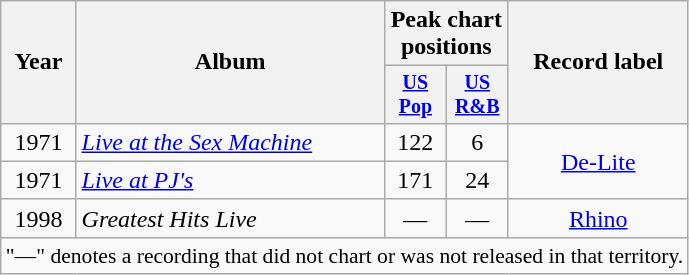<table class="wikitable" style="text-align:center;">
<tr>
<th rowspan="2">Year</th>
<th rowspan="2">Album</th>
<th colspan="2">Peak chart positions</th>
<th rowspan="2">Record label</th>
</tr>
<tr style="font-size:smaller;">
<th width="35"><a href='#'>US Pop</a><br></th>
<th width="35"><a href='#'>US<br>R&B</a><br></th>
</tr>
<tr>
<td rowspan="1">1971</td>
<td align="left"><em><a href='#'>Live at the Sex Machine</a></em></td>
<td>122</td>
<td>6</td>
<td rowspan="2"><a href='#'>De-Lite</a></td>
</tr>
<tr>
<td rowspan="1">1971</td>
<td align="left"><em><a href='#'>Live at PJ's</a></em></td>
<td>171</td>
<td>24</td>
</tr>
<tr>
<td>1998</td>
<td align="left"><em>Greatest Hits Live</em></td>
<td>—</td>
<td>—</td>
<td><a href='#'>Rhino</a></td>
</tr>
<tr>
<td colspan="15" style="font-size:90%">"—" denotes a recording that did not chart or was not released in that territory.</td>
</tr>
</table>
